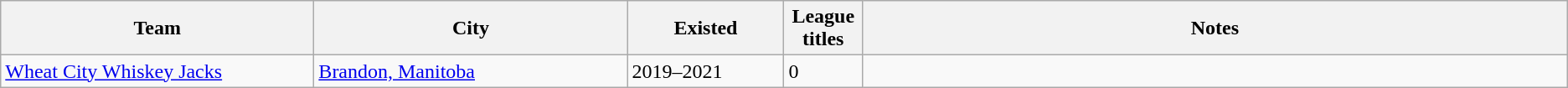<table class="wikitable">
<tr>
<th bgcolor="#DDDDFF" width="20%">Team</th>
<th bgcolor="#DDDDFF" width="20%">City</th>
<th bgcolor="#DDDDFF" width="10%">Existed</th>
<th bgcolor="#DDDDFF" width="5%">League titles</th>
<th bgcolor="#DDDDFF" width="45%">Notes</th>
</tr>
<tr>
<td><a href='#'>Wheat City Whiskey Jacks</a></td>
<td><a href='#'>Brandon, Manitoba</a></td>
<td>2019–2021</td>
<td>0</td>
<td></td>
</tr>
</table>
